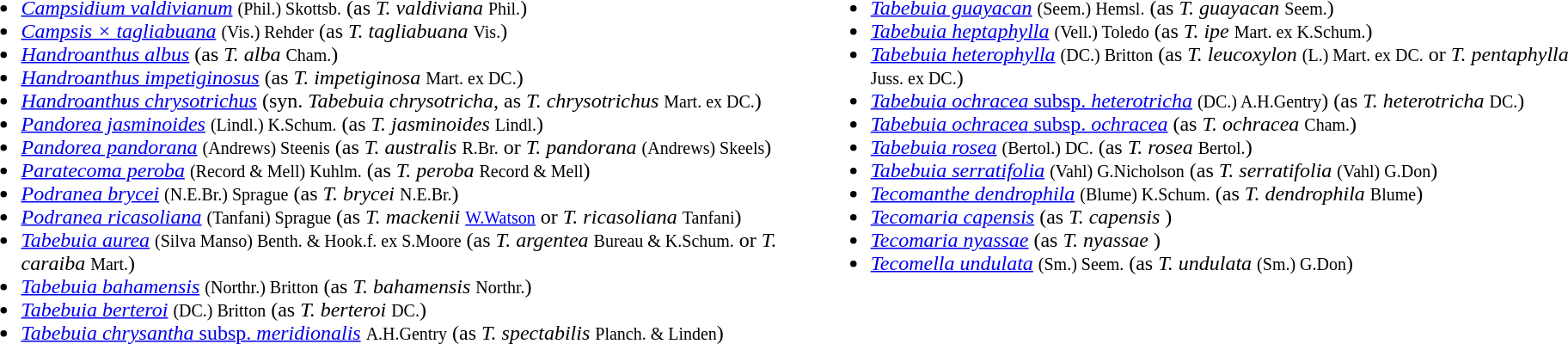<table>
<tr valign=top>
<td><br><ul><li><em><a href='#'>Campsidium valdivianum</a></em> <small>(Phil.) Skottsb.</small> (as <em>T. valdiviana</em> <small>Phil.</small>)</li><li><em><a href='#'>Campsis × tagliabuana</a></em> <small>(Vis.) Rehder</small> (as <em>T. tagliabuana</em> <small>Vis.</small>)</li><li><em><a href='#'>Handroanthus albus</a></em> (as <em>T. alba</em> <small>Cham.</small>)</li><li><em><a href='#'>Handroanthus impetiginosus</a></em> (as <em>T. impetiginosa</em> <small>Mart. ex DC.</small>)</li><li><em><a href='#'>Handroanthus chrysotrichus</a></em> (syn. <em>Tabebuia chrysotricha</em>, as <em>T. chrysotrichus</em> <small>Mart. ex DC.</small>)</li><li><em><a href='#'>Pandorea jasminoides</a></em> <small>(Lindl.) K.Schum.</small> (as <em>T. jasminoides</em> <small>Lindl.</small>)</li><li><em><a href='#'>Pandorea pandorana</a></em> <small>(Andrews) Steenis</small> (as <em>T. australis</em> <small>R.Br.</small> or <em>T. pandorana</em> <small>(Andrews) Skeels</small>)</li><li><em><a href='#'>Paratecoma peroba</a></em> <small>(Record & Mell) Kuhlm.</small> (as <em>T. peroba</em> <small>Record & Mell</small>)</li><li><em><a href='#'>Podranea brycei</a></em> <small>(N.E.Br.) Sprague</small> (as <em>T. brycei</em> <small>N.E.Br.</small>)</li><li><em><a href='#'>Podranea ricasoliana</a></em> <small>(Tanfani) Sprague</small> (as <em>T. mackenii</em> <small><a href='#'>W.Watson</a></small> or <em>T. ricasoliana</em> <small>Tanfani</small>)</li><li><em><a href='#'>Tabebuia aurea</a></em> <small>(Silva Manso) Benth. & Hook.f. ex S.Moore</small> (as <em>T. argentea</em> <small>Bureau & K.Schum.</small> or <em>T. caraiba</em> <small>Mart.</small>)</li><li><em><a href='#'>Tabebuia bahamensis</a></em> <small>(Northr.) Britton</small> (as <em>T. bahamensis</em> <small>Northr.</small>)</li><li><em><a href='#'>Tabebuia berteroi</a></em> <small>(DC.) Britton</small> (as <em>T. berteroi</em> <small>DC.</small>)</li><li><a href='#'><em>Tabebuia chrysantha</em> subsp. <em>meridionalis</em></a> <small>A.H.Gentry</small> (as <em>T. spectabilis</em> <small>Planch. & Linden</small>)</li></ul></td>
<td><br><ul><li><em><a href='#'>Tabebuia guayacan</a></em> <small>(Seem.) Hemsl.</small> (as <em>T. guayacan</em> <small>Seem.</small>)</li><li><em><a href='#'>Tabebuia heptaphylla</a></em> <small>(Vell.) Toledo</small> (as <em>T. ipe</em> <small>Mart. ex K.Schum.</small>)</li><li><em><a href='#'>Tabebuia heterophylla</a></em> <small>(DC.) Britton</small> (as <em>T. leucoxylon</em> <small>(L.) Mart. ex DC.</small> or <em>T. pentaphylla</em> <small>Juss. ex DC.</small>)</li><li><a href='#'><em>Tabebuia ochracea</em> subsp. <em>heterotricha</em></a> <small>(DC.) A.H.Gentry</small>) (as <em>T. heterotricha</em> <small>DC.</small>)</li><li><a href='#'><em>Tabebuia ochracea</em> subsp. <em>ochracea</em></a> (as <em>T. ochracea</em> <small>Cham.</small>)</li><li><em><a href='#'>Tabebuia rosea</a></em> <small>(Bertol.) DC.</small> (as <em>T. rosea</em> <small>Bertol.</small>)</li><li><em><a href='#'>Tabebuia serratifolia</a></em> <small>(Vahl) G.Nicholson</small> (as <em>T. serratifolia</em> <small>(Vahl) G.Don</small>)</li><li><em><a href='#'>Tecomanthe dendrophila</a></em> <small>(Blume) K.Schum.</small> (as <em>T. dendrophila</em> <small>Blume</small>)</li><li><em><a href='#'>Tecomaria capensis</a></em>  (as <em>T. capensis</em> )</li><li><em><a href='#'>Tecomaria nyassae</a></em>  (as <em>T. nyassae</em> )</li><li><em><a href='#'>Tecomella undulata</a></em> <small>(Sm.) Seem.</small> (as <em>T. undulata</em> <small>(Sm.) G.Don</small>)</li></ul></td>
</tr>
</table>
